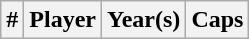<table class="wikitable sortable">
<tr>
<th width=>#</th>
<th width=>Player</th>
<th width=>Year(s)</th>
<th width=>Caps<br></th>
</tr>
</table>
